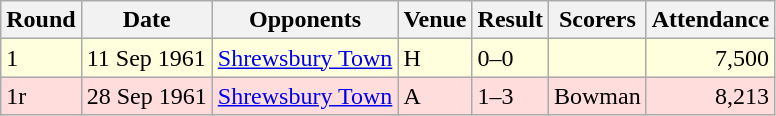<table class="wikitable">
<tr>
<th>Round</th>
<th>Date</th>
<th>Opponents</th>
<th>Venue</th>
<th>Result</th>
<th>Scorers</th>
<th>Attendance</th>
</tr>
<tr bgcolor="#ffffdd">
<td>1</td>
<td>11 Sep 1961</td>
<td><a href='#'>Shrewsbury Town</a></td>
<td>H</td>
<td>0–0</td>
<td></td>
<td align="right">7,500</td>
</tr>
<tr bgcolor="#ffdddd">
<td>1r</td>
<td>28 Sep 1961</td>
<td><a href='#'>Shrewsbury Town</a></td>
<td>A</td>
<td>1–3</td>
<td>Bowman</td>
<td align="right">8,213</td>
</tr>
</table>
